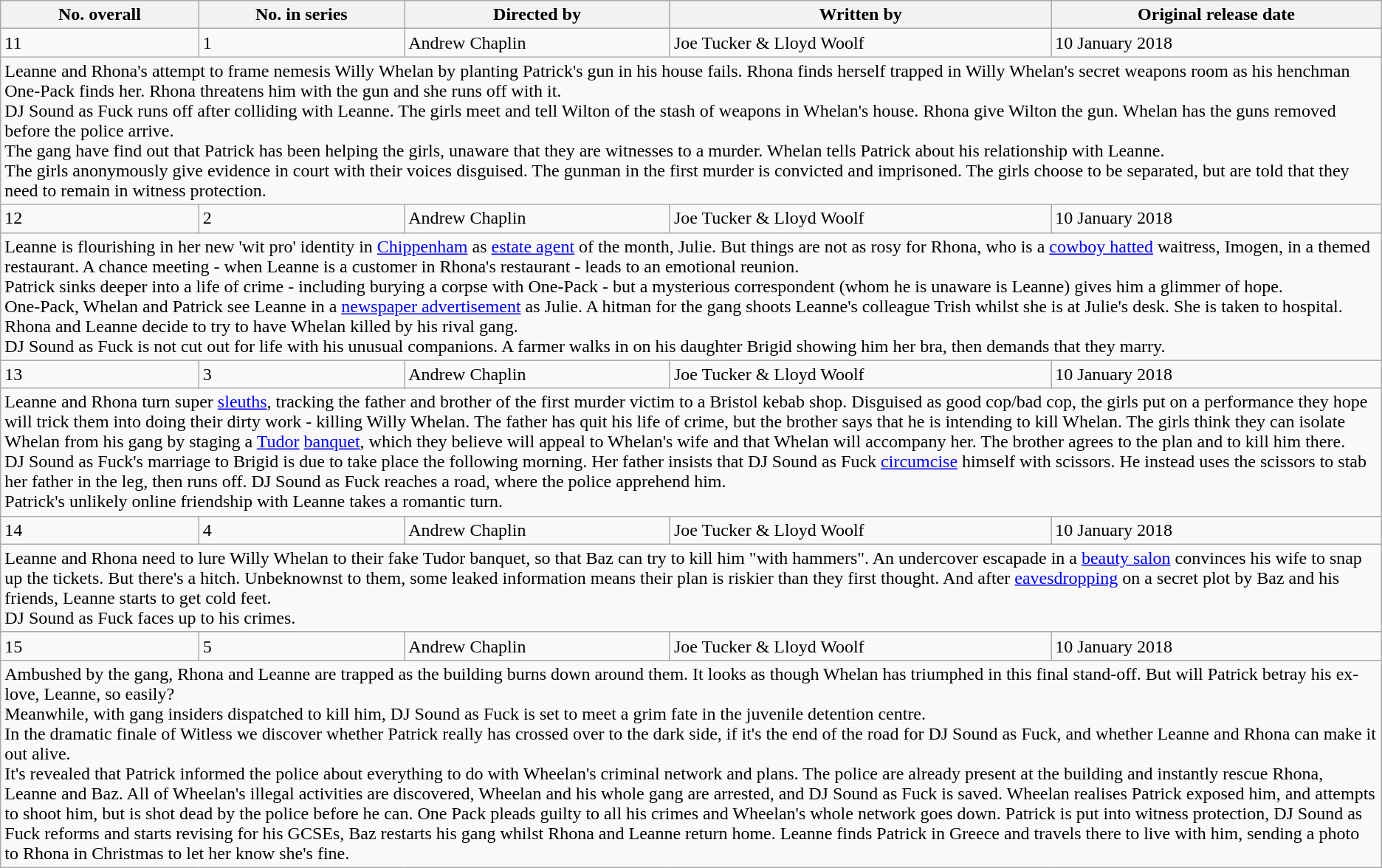<table class="wikitable">
<tr>
<th>No. overall</th>
<th>No. in series</th>
<th>Directed by</th>
<th>Written by</th>
<th>Original release date</th>
</tr>
<tr>
<td>11</td>
<td>1</td>
<td>Andrew Chaplin</td>
<td>Joe Tucker & Lloyd Woolf</td>
<td>10 January 2018</td>
</tr>
<tr>
<td colspan="5">Leanne and Rhona's attempt to frame nemesis Willy Whelan by planting Patrick's gun in his house fails. Rhona finds herself trapped in Willy Whelan's secret weapons room as his henchman One-Pack finds her. Rhona threatens him with the gun and she runs off with it.<br>DJ Sound as Fuck runs off after colliding with Leanne. The girls meet and tell Wilton of the stash of weapons in Whelan's house. Rhona give Wilton the gun. Whelan has the guns removed before the police arrive.<br>The gang have find out that Patrick has been helping the girls, unaware that they are witnesses to a murder. Whelan tells Patrick about his relationship with Leanne.<br>The girls anonymously give evidence in court with their voices disguised. The gunman in the first murder is convicted and imprisoned. The girls choose to be separated, but are told that they need to remain in witness protection.</td>
</tr>
<tr>
<td>12</td>
<td>2</td>
<td>Andrew Chaplin</td>
<td>Joe Tucker & Lloyd Woolf</td>
<td>10 January 2018</td>
</tr>
<tr>
<td colspan="5">Leanne is flourishing in her new 'wit pro' identity in <a href='#'>Chippenham</a> as <a href='#'>estate agent</a> of the month, Julie. But things are not as rosy for Rhona, who is a <a href='#'>cowboy hatted</a> waitress, Imogen, in a themed restaurant. A chance meeting - when Leanne is a customer in Rhona's restaurant - leads to an emotional reunion.<br>Patrick sinks deeper into a life of crime - including burying a corpse with One-Pack - but a mysterious correspondent (whom he is unaware is Leanne) gives him a glimmer of hope.<br>One-Pack, Whelan and Patrick see Leanne in a <a href='#'>newspaper advertisement</a> as Julie. A hitman for the gang shoots Leanne's colleague Trish whilst she is at Julie's desk. She is taken to hospital. Rhona and Leanne decide to try to have Whelan killed by his rival gang.<br>DJ Sound as Fuck is not cut out for life with his unusual companions. A farmer walks in on his daughter Brigid showing him her bra, then demands that they marry.</td>
</tr>
<tr>
<td>13</td>
<td>3</td>
<td>Andrew Chaplin</td>
<td>Joe Tucker & Lloyd Woolf</td>
<td>10 January 2018</td>
</tr>
<tr>
<td colspan="5">Leanne and Rhona turn super <a href='#'>sleuths</a>, tracking the father and brother of the first murder victim to a Bristol kebab shop. Disguised as good cop/bad cop, the girls put on a performance they hope will trick them into doing their dirty work - killing Willy Whelan. The father has quit his life of crime, but the brother says that he is intending to kill Whelan. The girls think they can isolate Whelan from his gang by staging a <a href='#'>Tudor</a> <a href='#'>banquet</a>, which they believe will appeal to Whelan's wife and that Whelan will accompany her. The brother agrees to the plan and to kill him there.<br>DJ Sound as Fuck's marriage to Brigid is due to take place the following morning. Her father insists that DJ Sound as Fuck <a href='#'>circumcise</a> himself with scissors. He instead uses the scissors to stab her father in the leg, then runs off. DJ Sound as Fuck reaches a road, where the police apprehend him.<br>Patrick's unlikely online friendship with Leanne takes a romantic turn.</td>
</tr>
<tr>
<td>14</td>
<td>4</td>
<td>Andrew Chaplin</td>
<td>Joe Tucker & Lloyd Woolf</td>
<td>10 January 2018</td>
</tr>
<tr>
<td colspan="5">Leanne and Rhona need to lure Willy Whelan to their fake Tudor banquet, so that Baz can try to kill him "with hammers". An undercover escapade in a <a href='#'>beauty salon</a> convinces his wife to snap up the tickets. But there's a hitch. Unbeknownst to them, some leaked information means their plan is riskier than they first thought. And after <a href='#'>eavesdropping</a> on a secret plot by Baz and his friends, Leanne starts to get cold feet.<br>DJ Sound as Fuck faces up to his crimes.</td>
</tr>
<tr>
<td>15</td>
<td>5</td>
<td>Andrew Chaplin</td>
<td>Joe Tucker & Lloyd Woolf</td>
<td>10 January 2018</td>
</tr>
<tr>
<td colspan="5">Ambushed by the gang, Rhona and Leanne are trapped as the building burns down around them. It looks as though Whelan has triumphed in this final stand-off. But will Patrick betray his ex-love, Leanne, so easily?<br>Meanwhile, with gang insiders dispatched to kill him, DJ Sound as Fuck is set to meet a grim fate in the juvenile detention centre.<br>In the dramatic finale of Witless we discover whether Patrick really has crossed over to the dark side, if it's the end of the road for DJ Sound as Fuck, and whether Leanne and Rhona can make it out alive.<br>It's revealed that Patrick informed the police about everything to do with Wheelan's criminal network and plans. The police are already present at the building and instantly rescue Rhona, Leanne and Baz. All of Wheelan's illegal activities are discovered, Wheelan and his whole gang are arrested, and DJ Sound as Fuck is saved. Wheelan realises Patrick exposed him, and attempts to shoot him, but is shot dead by the police before he can. One Pack pleads guilty to all his crimes and Wheelan's whole network goes down. Patrick is put into witness protection, DJ Sound as Fuck reforms and starts revising for his GCSEs, Baz restarts his gang whilst Rhona and Leanne return home. Leanne finds Patrick in Greece and travels there to live with him, sending a photo to Rhona in Christmas to let her know she's fine.</td>
</tr>
</table>
